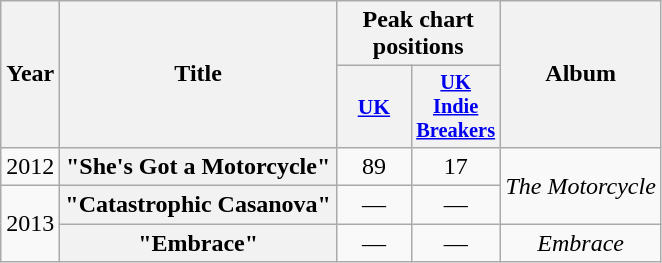<table class="wikitable plainrowheaders" style="text-align:center;">
<tr>
<th scope="col" rowspan="2">Year</th>
<th scope="col" rowspan="2" style="width:">Title</th>
<th scope="col" colspan="2">Peak chart positions</th>
<th scope="col" rowspan="2" style="width:">Album</th>
</tr>
<tr>
<th scope="col" style="width:3em;font-size:90%;"><a href='#'>UK</a></th>
<th scope="col" style="width:3em;font-size:85%;"><a href='#'>UK Indie Breakers</a></th>
</tr>
<tr>
<td>2012</td>
<th scope="row">"She's Got a Motorcycle"</th>
<td>89</td>
<td>17</td>
<td rowspan="2"><em>The Motorcycle</em></td>
</tr>
<tr>
<td scope="row" rowspan="2">2013</td>
<th scope="row">"Catastrophic Casanova"</th>
<td>—</td>
<td>—</td>
</tr>
<tr>
<th scope="row">"Embrace"</th>
<td>—</td>
<td>—</td>
<td><em>Embrace</em></td>
</tr>
</table>
